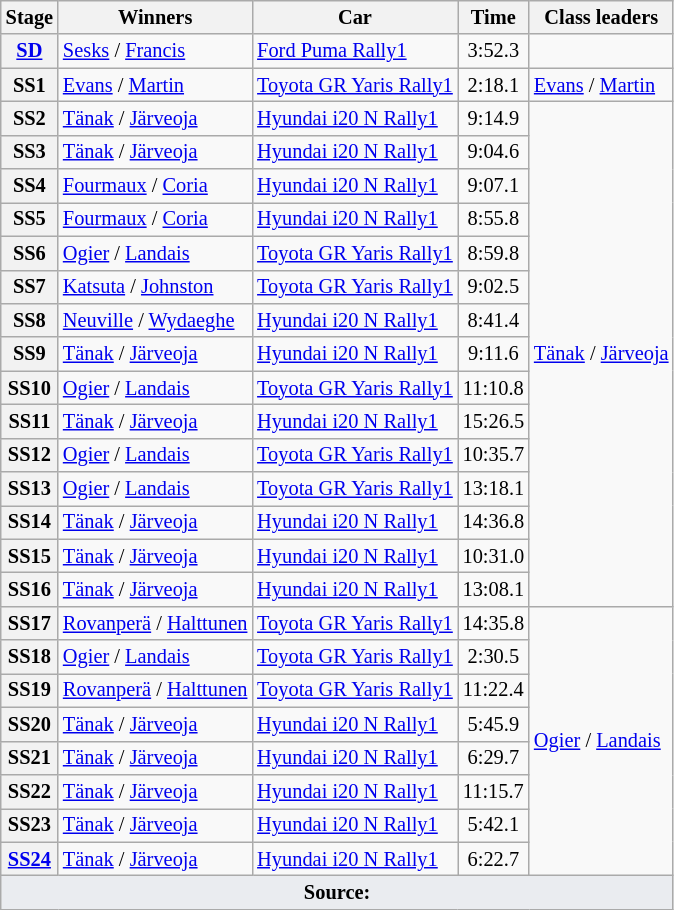<table class="wikitable" style="font-size:85%">
<tr>
<th>Stage</th>
<th>Winners</th>
<th>Car</th>
<th>Time</th>
<th>Class leaders</th>
</tr>
<tr>
<th><a href='#'>SD</a></th>
<td><a href='#'>Sesks</a> / <a href='#'>Francis</a></td>
<td><a href='#'>Ford Puma Rally1</a></td>
<td align="center">3:52.3</td>
<td></td>
</tr>
<tr>
<th>SS1</th>
<td><a href='#'>Evans</a> / <a href='#'>Martin</a></td>
<td><a href='#'>Toyota GR Yaris Rally1</a></td>
<td align="center">2:18.1</td>
<td><a href='#'>Evans</a> / <a href='#'>Martin</a></td>
</tr>
<tr>
<th>SS2</th>
<td><a href='#'>Tänak</a> / <a href='#'>Järveoja</a></td>
<td><a href='#'>Hyundai i20 N Rally1</a></td>
<td align="center">9:14.9</td>
<td rowspan="15"><a href='#'>Tänak</a> / <a href='#'>Järveoja</a></td>
</tr>
<tr>
<th>SS3</th>
<td><a href='#'>Tänak</a> / <a href='#'>Järveoja</a></td>
<td><a href='#'>Hyundai i20 N Rally1</a></td>
<td align="center">9:04.6</td>
</tr>
<tr>
<th>SS4</th>
<td><a href='#'>Fourmaux</a> / <a href='#'>Coria</a></td>
<td><a href='#'>Hyundai i20 N Rally1</a></td>
<td align="center">9:07.1</td>
</tr>
<tr>
<th>SS5</th>
<td><a href='#'>Fourmaux</a> / <a href='#'>Coria</a></td>
<td><a href='#'>Hyundai i20 N Rally1</a></td>
<td align="center">8:55.8</td>
</tr>
<tr>
<th>SS6</th>
<td><a href='#'>Ogier</a> / <a href='#'>Landais</a></td>
<td><a href='#'>Toyota GR Yaris Rally1</a></td>
<td align="center">8:59.8</td>
</tr>
<tr>
<th>SS7</th>
<td><a href='#'>Katsuta</a> / <a href='#'>Johnston</a></td>
<td><a href='#'>Toyota GR Yaris Rally1</a></td>
<td align="center">9:02.5</td>
</tr>
<tr>
<th>SS8</th>
<td><a href='#'>Neuville</a> / <a href='#'>Wydaeghe</a></td>
<td><a href='#'>Hyundai i20 N Rally1</a></td>
<td align="center">8:41.4</td>
</tr>
<tr>
<th>SS9</th>
<td><a href='#'>Tänak</a> / <a href='#'>Järveoja</a></td>
<td><a href='#'>Hyundai i20 N Rally1</a></td>
<td align="center">9:11.6</td>
</tr>
<tr>
<th>SS10</th>
<td><a href='#'>Ogier</a> / <a href='#'>Landais</a></td>
<td><a href='#'>Toyota GR Yaris Rally1</a></td>
<td align="center">11:10.8</td>
</tr>
<tr>
<th>SS11</th>
<td><a href='#'>Tänak</a> / <a href='#'>Järveoja</a></td>
<td><a href='#'>Hyundai i20 N Rally1</a></td>
<td align="center">15:26.5</td>
</tr>
<tr>
<th>SS12</th>
<td><a href='#'>Ogier</a> / <a href='#'>Landais</a></td>
<td><a href='#'>Toyota GR Yaris Rally1</a></td>
<td align="center">10:35.7</td>
</tr>
<tr>
<th>SS13</th>
<td><a href='#'>Ogier</a> / <a href='#'>Landais</a></td>
<td><a href='#'>Toyota GR Yaris Rally1</a></td>
<td align="center">13:18.1</td>
</tr>
<tr>
<th>SS14</th>
<td><a href='#'>Tänak</a> / <a href='#'>Järveoja</a></td>
<td><a href='#'>Hyundai i20 N Rally1</a></td>
<td align="center">14:36.8</td>
</tr>
<tr>
<th>SS15</th>
<td><a href='#'>Tänak</a> / <a href='#'>Järveoja</a></td>
<td><a href='#'>Hyundai i20 N Rally1</a></td>
<td align="center">10:31.0</td>
</tr>
<tr>
<th>SS16</th>
<td><a href='#'>Tänak</a> / <a href='#'>Järveoja</a></td>
<td><a href='#'>Hyundai i20 N Rally1</a></td>
<td align="center">13:08.1</td>
</tr>
<tr>
<th>SS17</th>
<td><a href='#'>Rovanperä</a> / <a href='#'>Halttunen</a></td>
<td><a href='#'>Toyota GR Yaris Rally1</a></td>
<td align="center">14:35.8</td>
<td rowspan="8"><a href='#'>Ogier</a> / <a href='#'>Landais</a></td>
</tr>
<tr>
<th>SS18</th>
<td><a href='#'>Ogier</a> / <a href='#'>Landais</a></td>
<td><a href='#'>Toyota GR Yaris Rally1</a></td>
<td align="center">2:30.5</td>
</tr>
<tr>
<th>SS19</th>
<td><a href='#'>Rovanperä</a> / <a href='#'>Halttunen</a></td>
<td><a href='#'>Toyota GR Yaris Rally1</a></td>
<td align="center">11:22.4</td>
</tr>
<tr>
<th>SS20</th>
<td><a href='#'>Tänak</a> / <a href='#'>Järveoja</a></td>
<td><a href='#'>Hyundai i20 N Rally1</a></td>
<td align="center">5:45.9</td>
</tr>
<tr>
<th>SS21</th>
<td><a href='#'>Tänak</a> / <a href='#'>Järveoja</a></td>
<td><a href='#'>Hyundai i20 N Rally1</a></td>
<td align="center">6:29.7</td>
</tr>
<tr>
<th>SS22</th>
<td><a href='#'>Tänak</a> / <a href='#'>Järveoja</a></td>
<td><a href='#'>Hyundai i20 N Rally1</a></td>
<td align="center">11:15.7</td>
</tr>
<tr>
<th>SS23</th>
<td><a href='#'>Tänak</a> / <a href='#'>Järveoja</a></td>
<td><a href='#'>Hyundai i20 N Rally1</a></td>
<td align="center">5:42.1</td>
</tr>
<tr>
<th><a href='#'>SS24</a></th>
<td><a href='#'>Tänak</a> / <a href='#'>Järveoja</a></td>
<td><a href='#'>Hyundai i20 N Rally1</a></td>
<td align="center">6:22.7</td>
</tr>
<tr>
<td style="background-color:#EAECF0; text-align:center" colspan="5"><strong>Source:</strong></td>
</tr>
</table>
